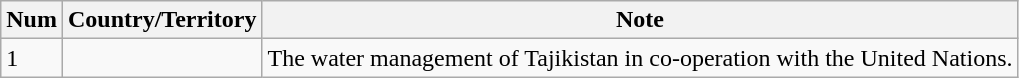<table class="wikitable">
<tr>
<th>Num</th>
<th>Country/Territory</th>
<th>Note</th>
</tr>
<tr>
<td>1</td>
<td></td>
<td>The water management of Tajikistan in co-operation with the United Nations.</td>
</tr>
</table>
